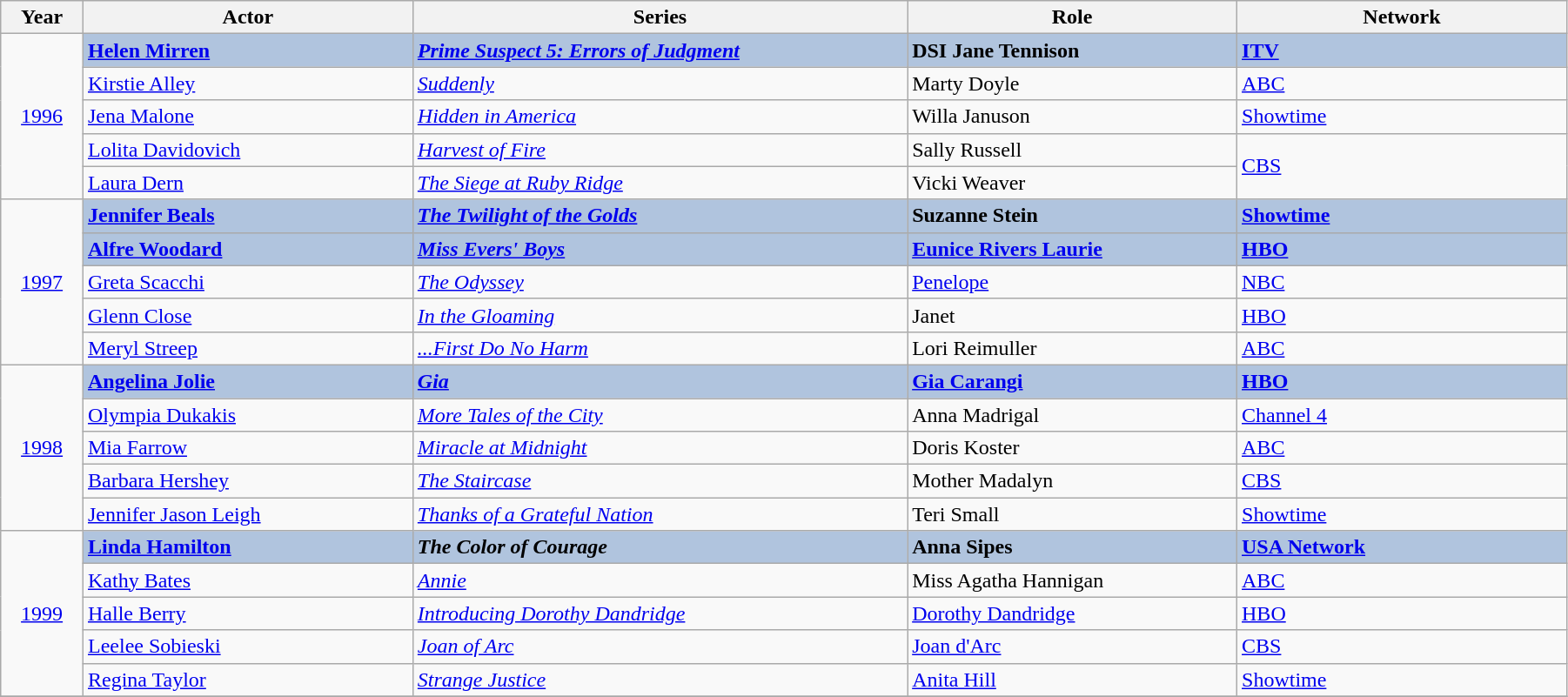<table class="wikitable" width="95%" cellpadding="5">
<tr>
<th width="5%">Year</th>
<th width="20%">Actor</th>
<th width="30%">Series</th>
<th width="20%">Role</th>
<th width="20%">Network</th>
</tr>
<tr>
<td rowspan="5" style="text-align:center;"><a href='#'>1996</a></td>
<td style="background:#B0C4DE;"><strong><a href='#'>Helen Mirren</a></strong></td>
<td style="background:#B0C4DE;"><strong><em><a href='#'>Prime Suspect 5: Errors of Judgment</a></em></strong></td>
<td style="background:#B0C4DE;"><strong>DSI Jane Tennison</strong></td>
<td style="background:#B0C4DE;"><strong><a href='#'>ITV</a></strong></td>
</tr>
<tr>
<td><a href='#'>Kirstie Alley</a></td>
<td><em><a href='#'>Suddenly</a></em></td>
<td>Marty Doyle</td>
<td><a href='#'>ABC</a></td>
</tr>
<tr>
<td><a href='#'>Jena Malone</a></td>
<td><em><a href='#'>Hidden in America</a></em></td>
<td>Willa Januson</td>
<td><a href='#'>Showtime</a></td>
</tr>
<tr>
<td><a href='#'>Lolita Davidovich</a></td>
<td><em><a href='#'>Harvest of Fire</a></em></td>
<td>Sally Russell</td>
<td rowspan="2"><a href='#'>CBS</a></td>
</tr>
<tr>
<td><a href='#'>Laura Dern</a></td>
<td><em><a href='#'>The Siege at Ruby Ridge</a></em></td>
<td>Vicki Weaver</td>
</tr>
<tr>
<td rowspan="5" style="text-align:center;"><a href='#'>1997</a></td>
<td style="background:#B0C4DE;"><strong><a href='#'>Jennifer Beals</a></strong></td>
<td style="background:#B0C4DE;"><strong><em><a href='#'>The Twilight of the Golds</a></em></strong></td>
<td style="background:#B0C4DE;"><strong>Suzanne Stein</strong></td>
<td style="background:#B0C4DE;"><strong><a href='#'>Showtime</a></strong></td>
</tr>
<tr>
<td style="background:#B0C4DE;"><strong><a href='#'>Alfre Woodard</a> </strong></td>
<td style="background:#B0C4DE;"><strong><em><a href='#'>Miss Evers' Boys</a></em></strong></td>
<td style="background:#B0C4DE;"><strong><a href='#'>Eunice Rivers Laurie</a></strong></td>
<td style="background:#B0C4DE;"><strong><a href='#'>HBO</a></strong></td>
</tr>
<tr>
<td><a href='#'>Greta Scacchi</a></td>
<td><em><a href='#'>The Odyssey</a></em></td>
<td><a href='#'>Penelope</a></td>
<td><a href='#'>NBC</a></td>
</tr>
<tr>
<td><a href='#'>Glenn Close</a></td>
<td><em><a href='#'>In the Gloaming</a></em></td>
<td>Janet</td>
<td><a href='#'>HBO</a></td>
</tr>
<tr>
<td><a href='#'>Meryl Streep</a></td>
<td><em><a href='#'>...First Do No Harm</a></em></td>
<td>Lori Reimuller</td>
<td><a href='#'>ABC</a></td>
</tr>
<tr>
<td rowspan="5" style="text-align:center;"><a href='#'>1998</a></td>
<td style="background:#B0C4DE;"><strong><a href='#'>Angelina Jolie</a></strong></td>
<td style="background:#B0C4DE;"><strong><em><a href='#'>Gia</a></em></strong></td>
<td style="background:#B0C4DE;"><strong><a href='#'>Gia Carangi</a></strong></td>
<td style="background:#B0C4DE;"><strong><a href='#'>HBO</a></strong></td>
</tr>
<tr>
<td><a href='#'>Olympia Dukakis</a></td>
<td><em><a href='#'>More Tales of the City</a></em></td>
<td>Anna Madrigal</td>
<td><a href='#'>Channel 4</a></td>
</tr>
<tr>
<td><a href='#'>Mia Farrow</a></td>
<td><em><a href='#'>Miracle at Midnight</a></em></td>
<td>Doris Koster</td>
<td><a href='#'>ABC</a></td>
</tr>
<tr>
<td><a href='#'>Barbara Hershey</a></td>
<td><em><a href='#'>The Staircase</a></em></td>
<td>Mother Madalyn</td>
<td><a href='#'>CBS</a></td>
</tr>
<tr>
<td><a href='#'>Jennifer Jason Leigh</a></td>
<td><em><a href='#'>Thanks of a Grateful Nation</a></em></td>
<td>Teri Small</td>
<td><a href='#'>Showtime</a></td>
</tr>
<tr>
<td rowspan="5" style="text-align:center;"><a href='#'>1999</a></td>
<td style="background:#B0C4DE;"><strong><a href='#'>Linda Hamilton</a></strong></td>
<td style="background:#B0C4DE;"><strong><em>The Color of Courage</em></strong></td>
<td style="background:#B0C4DE;"><strong>Anna Sipes</strong></td>
<td style="background:#B0C4DE;"><strong><a href='#'>USA Network</a></strong></td>
</tr>
<tr>
<td><a href='#'>Kathy Bates</a></td>
<td><em><a href='#'>Annie</a></em></td>
<td>Miss Agatha Hannigan</td>
<td><a href='#'>ABC</a></td>
</tr>
<tr>
<td><a href='#'>Halle Berry</a></td>
<td><em><a href='#'>Introducing Dorothy Dandridge</a></em></td>
<td><a href='#'>Dorothy Dandridge</a></td>
<td><a href='#'>HBO</a></td>
</tr>
<tr>
<td><a href='#'>Leelee Sobieski</a></td>
<td><em><a href='#'>Joan of Arc</a></em></td>
<td><a href='#'>Joan d'Arc</a></td>
<td><a href='#'>CBS</a></td>
</tr>
<tr>
<td><a href='#'>Regina Taylor</a></td>
<td><em><a href='#'>Strange Justice</a></em></td>
<td><a href='#'>Anita Hill</a></td>
<td><a href='#'>Showtime</a></td>
</tr>
<tr>
</tr>
</table>
